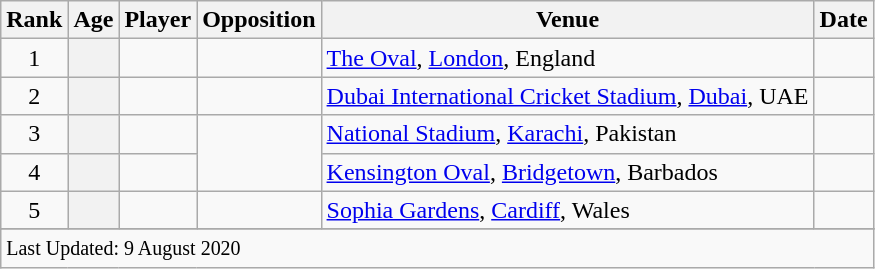<table class="wikitable plainrowheaders sortable">
<tr>
<th scope=col>Rank</th>
<th scope=col>Age</th>
<th scope=col>Player</th>
<th scope=col>Opposition</th>
<th scope=col>Venue</th>
<th scope=col>Date</th>
</tr>
<tr>
<td align=center>1</td>
<th scope=row style=text-align:center;></th>
<td></td>
<td></td>
<td><a href='#'>The Oval</a>, <a href='#'>London</a>, England</td>
<td></td>
</tr>
<tr>
<td align=center>2</td>
<th scope=row style=text-align:center;></th>
<td></td>
<td></td>
<td><a href='#'>Dubai International Cricket Stadium</a>, <a href='#'>Dubai</a>, UAE</td>
<td></td>
</tr>
<tr>
<td align=center>3</td>
<th scope=row style=text-align:center;></th>
<td></td>
<td rowspan=2></td>
<td><a href='#'>National Stadium</a>, <a href='#'>Karachi</a>, Pakistan</td>
<td></td>
</tr>
<tr>
<td align=center>4</td>
<th scope=row style=text-align:center;></th>
<td></td>
<td><a href='#'>Kensington Oval</a>, <a href='#'>Bridgetown</a>, Barbados</td>
<td></td>
</tr>
<tr>
<td align=center>5</td>
<th scope=row style=text-align:center;></th>
<td></td>
<td></td>
<td><a href='#'>Sophia Gardens</a>, <a href='#'>Cardiff</a>, Wales</td>
<td></td>
</tr>
<tr>
</tr>
<tr class=sortbottom>
<td colspan=7><small>Last Updated: 9 August 2020</small></td>
</tr>
</table>
